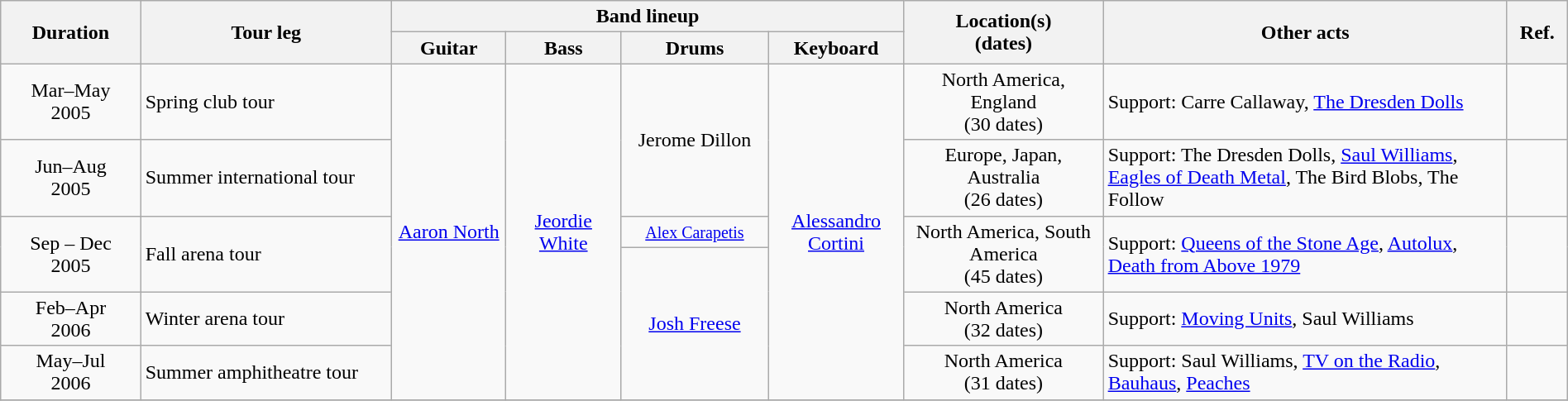<table class="wikitable" style="width:100%">
<tr>
<th width="75" rowspan="2">Duration</th>
<th width="140" rowspan="2">Tour leg</th>
<th colspan="4">Band lineup</th>
<th width="110" rowspan="2">Location(s)<br>(dates)</th>
<th width="230" rowspan="2">Other acts</th>
<th width="15" rowspan="2">Ref.</th>
</tr>
<tr>
<th width="60">Guitar</th>
<th width="60">Bass</th>
<th width="60">Drums</th>
<th width="60">Keyboard</th>
</tr>
<tr>
<td align="center">Mar–May<br>2005</td>
<td>Spring club tour</td>
<td align="center" rowspan="7"><a href='#'>Aaron North</a></td>
<td align="center" rowspan="7"><a href='#'>Jeordie White</a></td>
<td align="center" rowspan="3">Jerome Dillon</td>
<td align="center" rowspan="7"><a href='#'>Alessandro Cortini</a></td>
<td align="center">North America, England<br>(30 dates)</td>
<td>Support: Carre Callaway, <a href='#'>The Dresden Dolls</a></td>
<td align="center"><br><br></td>
</tr>
<tr>
<td align="center">Jun–Aug<br>2005</td>
<td>Summer international tour</td>
<td align="center">Europe, Japan, Australia<br>(26 dates)</td>
<td>Support: The Dresden Dolls, <a href='#'>Saul Williams</a>, <a href='#'>Eagles of Death Metal</a>, The Bird Blobs, The Follow</td>
<td align="center"></td>
</tr>
<tr>
<td rowspan="3" align="center">Sep – Dec<br>2005</td>
<td rowspan="3">Fall arena tour</td>
<td align="center" rowspan="3">North America, South America<br>(45 dates)</td>
<td rowspan="3">Support: <a href='#'>Queens of the Stone Age</a>, <a href='#'>Autolux</a>, <a href='#'>Death from Above 1979</a></td>
<td rowspan="3" align="center"><br></td>
</tr>
<tr>
<td align="center"><small><a href='#'>Alex Carapetis</a></small></td>
</tr>
<tr>
<td align="center" rowspan="3"><a href='#'>Josh Freese</a></td>
</tr>
<tr>
<td align="center">Feb–Apr<br>2006</td>
<td>Winter arena tour</td>
<td align="center">North America<br>(32 dates)</td>
<td>Support: <a href='#'>Moving Units</a>, Saul Williams</td>
<td align="center"></td>
</tr>
<tr>
<td align="center">May–Jul<br>2006</td>
<td>Summer amphitheatre tour</td>
<td align="center">North America<br>(31 dates)</td>
<td>Support: Saul Williams, <a href='#'>TV on the Radio</a>, <a href='#'>Bauhaus</a>, <a href='#'>Peaches</a></td>
<td align="center"></td>
</tr>
<tr>
</tr>
</table>
